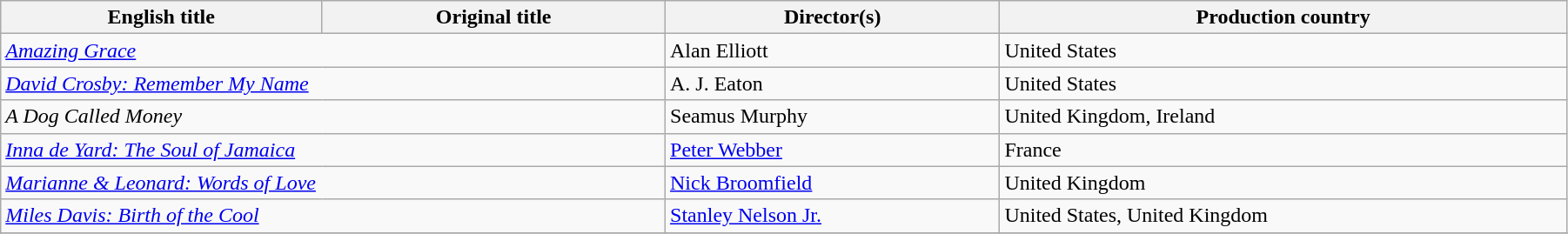<table class="wikitable" style="width:95%; margin-bottom:2px">
<tr>
<th>English title</th>
<th>Original title</th>
<th>Director(s)</th>
<th>Production country</th>
</tr>
<tr>
<td colspan="2"><em><a href='#'>Amazing Grace</a></em></td>
<td>Alan Elliott</td>
<td>United States</td>
</tr>
<tr>
<td colspan="2"><em><a href='#'>David Crosby: Remember My Name</a></em></td>
<td>A. J. Eaton</td>
<td>United States</td>
</tr>
<tr>
<td colspan="2"><em>A Dog Called Money</em></td>
<td>Seamus Murphy</td>
<td>United Kingdom, Ireland</td>
</tr>
<tr>
<td colspan="2"><em><a href='#'>Inna de Yard: The Soul of Jamaica</a></em></td>
<td><a href='#'>Peter Webber</a></td>
<td>France</td>
</tr>
<tr>
<td colspan="2"><em><a href='#'>Marianne & Leonard: Words of Love</a></em></td>
<td><a href='#'>Nick Broomfield</a></td>
<td>United Kingdom</td>
</tr>
<tr>
<td colspan="2"><em><a href='#'>Miles Davis: Birth of the Cool</a></em></td>
<td><a href='#'>Stanley Nelson Jr.</a></td>
<td>United States, United Kingdom</td>
</tr>
<tr>
</tr>
</table>
